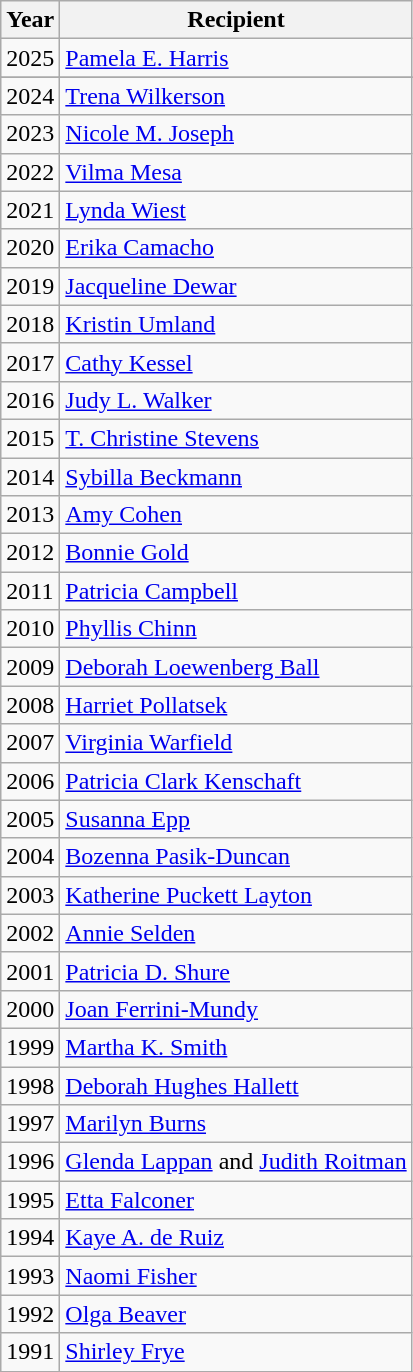<table class="wikitable">
<tr>
<th>Year</th>
<th>Recipient</th>
</tr>
<tr>
<td>2025</td>
<td><a href='#'>Pamela E. Harris</a></td>
</tr>
<tr>
</tr>
<tr>
<td>2024</td>
<td><a href='#'>Trena Wilkerson</a></td>
</tr>
<tr>
<td>2023</td>
<td><a href='#'>Nicole M. Joseph</a></td>
</tr>
<tr>
<td>2022</td>
<td><a href='#'>Vilma Mesa</a></td>
</tr>
<tr>
<td>2021</td>
<td><a href='#'>Lynda Wiest</a></td>
</tr>
<tr>
<td>2020</td>
<td><a href='#'>Erika Camacho</a></td>
</tr>
<tr>
<td>2019</td>
<td><a href='#'>Jacqueline Dewar</a></td>
</tr>
<tr>
<td>2018</td>
<td><a href='#'>Kristin Umland</a></td>
</tr>
<tr>
<td>2017</td>
<td><a href='#'>Cathy Kessel</a></td>
</tr>
<tr>
<td>2016</td>
<td><a href='#'>Judy L. Walker</a></td>
</tr>
<tr>
<td>2015</td>
<td><a href='#'>T. Christine Stevens</a></td>
</tr>
<tr>
<td>2014</td>
<td><a href='#'>Sybilla Beckmann</a></td>
</tr>
<tr>
<td>2013</td>
<td><a href='#'>Amy Cohen</a></td>
</tr>
<tr>
<td>2012</td>
<td><a href='#'>Bonnie Gold</a></td>
</tr>
<tr>
<td>2011</td>
<td><a href='#'>Patricia Campbell</a></td>
</tr>
<tr>
<td>2010</td>
<td><a href='#'>Phyllis Chinn</a></td>
</tr>
<tr>
<td>2009</td>
<td><a href='#'>Deborah Loewenberg Ball</a></td>
</tr>
<tr>
<td>2008</td>
<td><a href='#'>Harriet Pollatsek</a></td>
</tr>
<tr>
<td>2007</td>
<td><a href='#'>Virginia Warfield</a></td>
</tr>
<tr>
<td>2006</td>
<td><a href='#'>Patricia Clark Kenschaft</a></td>
</tr>
<tr>
<td>2005</td>
<td><a href='#'>Susanna Epp</a></td>
</tr>
<tr>
<td>2004</td>
<td><a href='#'>Bozenna Pasik-Duncan</a></td>
</tr>
<tr>
<td>2003</td>
<td><a href='#'>Katherine Puckett Layton</a></td>
</tr>
<tr>
<td>2002</td>
<td><a href='#'>Annie Selden</a></td>
</tr>
<tr>
<td>2001</td>
<td><a href='#'>Patricia D. Shure</a></td>
</tr>
<tr>
<td>2000</td>
<td><a href='#'>Joan Ferrini-Mundy</a></td>
</tr>
<tr>
<td>1999</td>
<td><a href='#'>Martha K. Smith</a></td>
</tr>
<tr>
<td>1998</td>
<td><a href='#'>Deborah Hughes Hallett</a></td>
</tr>
<tr>
<td>1997</td>
<td><a href='#'>Marilyn Burns</a></td>
</tr>
<tr>
<td>1996</td>
<td><a href='#'>Glenda Lappan</a> and <a href='#'>Judith Roitman</a></td>
</tr>
<tr>
<td>1995</td>
<td><a href='#'>Etta Falconer</a></td>
</tr>
<tr>
<td>1994</td>
<td><a href='#'>Kaye A. de Ruiz</a></td>
</tr>
<tr>
<td>1993</td>
<td><a href='#'>Naomi Fisher</a></td>
</tr>
<tr>
<td>1992</td>
<td><a href='#'>Olga Beaver</a></td>
</tr>
<tr>
<td>1991</td>
<td><a href='#'>Shirley Frye</a></td>
</tr>
</table>
